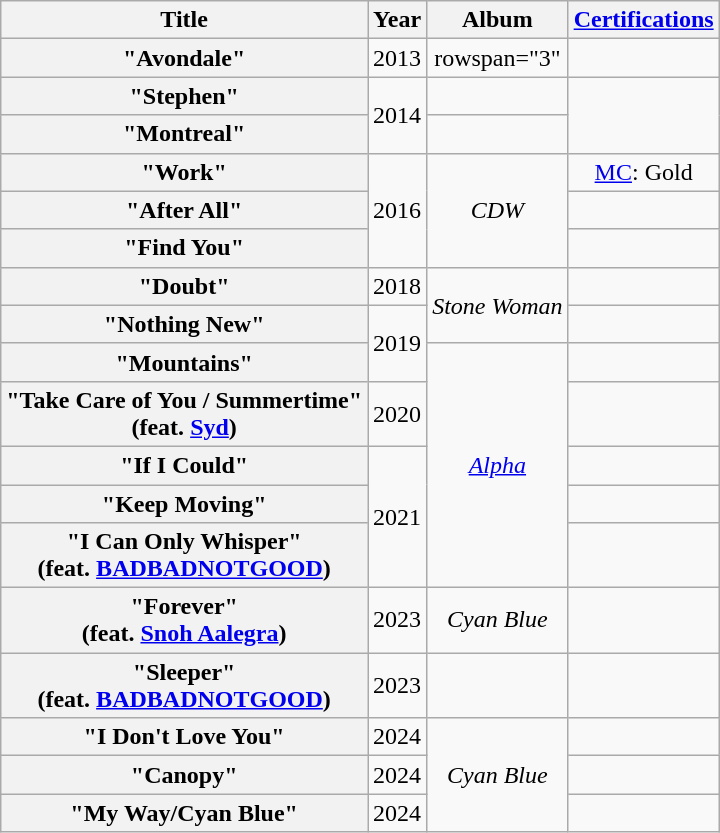<table class="wikitable plainrowheaders" style="text-align:center;">
<tr>
<th scope="col">Title</th>
<th scope="col">Year</th>
<th scope="col">Album</th>
<th><a href='#'>Certifications</a></th>
</tr>
<tr>
<th scope="row">"Avondale"</th>
<td>2013</td>
<td>rowspan="3" </td>
<td></td>
</tr>
<tr>
<th scope="row">"Stephen"</th>
<td rowspan="2">2014</td>
<td></td>
</tr>
<tr>
<th scope="row">"Montreal"</th>
<td></td>
</tr>
<tr>
<th scope="row">"Work"</th>
<td rowspan="3">2016</td>
<td rowspan="3"><em>CDW</em></td>
<td><a href='#'>MC</a>: Gold</td>
</tr>
<tr>
<th scope="row">"After All"</th>
<td></td>
</tr>
<tr>
<th scope="row">"Find You"</th>
<td></td>
</tr>
<tr>
<th scope="row">"Doubt"</th>
<td>2018</td>
<td rowspan="2"><em>Stone Woman</em></td>
<td></td>
</tr>
<tr>
<th scope="row">"Nothing New"</th>
<td rowspan="2">2019</td>
<td></td>
</tr>
<tr>
<th scope="row">"Mountains"</th>
<td rowspan="5"><em><a href='#'>Alpha</a></em></td>
<td></td>
</tr>
<tr>
<th scope="row">"Take Care of You / Summertime"  <br><span>(feat. <a href='#'>Syd</a>)</span></th>
<td>2020</td>
<td></td>
</tr>
<tr>
<th scope="row">"If I Could"</th>
<td rowspan="3">2021</td>
<td></td>
</tr>
<tr>
<th scope="row">"Keep Moving"</th>
<td></td>
</tr>
<tr>
<th scope="row">"I Can Only Whisper"  <br><span>(feat. <a href='#'>BADBADNOTGOOD</a>)</span></th>
<td></td>
</tr>
<tr>
<th scope="row">"Forever" <br><span>(feat. <a href='#'>Snoh Aalegra</a>)</span></th>
<td>2023</td>
<td><em>Cyan Blue</em></td>
<td></td>
</tr>
<tr>
<th scope="row">"Sleeper"  <br><span>(feat. <a href='#'>BADBADNOTGOOD</a>)</span></th>
<td>2023</td>
<td></td>
<td></td>
</tr>
<tr>
<th scope="row">"I Don't Love You"</th>
<td>2024</td>
<td rowspan="3"><em>Cyan Blue</em></td>
</tr>
<tr>
<th scope="row">"Canopy"</th>
<td>2024</td>
<td></td>
</tr>
<tr>
<th scope="row">"My Way/Cyan Blue"</th>
<td>2024</td>
<td></td>
</tr>
</table>
